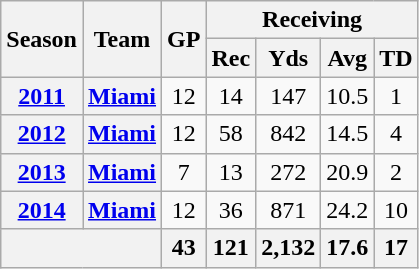<table class="wikitable" style="text-align:center;">
<tr>
<th rowspan="2">Season</th>
<th rowspan="2">Team</th>
<th rowspan="2">GP</th>
<th colspan="4">Receiving</th>
</tr>
<tr>
<th>Rec</th>
<th>Yds</th>
<th>Avg</th>
<th>TD</th>
</tr>
<tr>
<th><a href='#'>2011</a></th>
<th><a href='#'>Miami</a></th>
<td>12</td>
<td>14</td>
<td>147</td>
<td>10.5</td>
<td>1</td>
</tr>
<tr>
<th><a href='#'>2012</a></th>
<th><a href='#'>Miami</a></th>
<td>12</td>
<td>58</td>
<td>842</td>
<td>14.5</td>
<td>4</td>
</tr>
<tr>
<th><a href='#'>2013</a></th>
<th><a href='#'>Miami</a></th>
<td>7</td>
<td>13</td>
<td>272</td>
<td>20.9</td>
<td>2</td>
</tr>
<tr>
<th><a href='#'>2014</a></th>
<th><a href='#'>Miami</a></th>
<td>12</td>
<td>36</td>
<td>871</td>
<td>24.2</td>
<td>10</td>
</tr>
<tr>
<th colspan="2"></th>
<th>43</th>
<th>121</th>
<th>2,132</th>
<th>17.6</th>
<th>17</th>
</tr>
</table>
